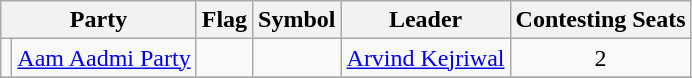<table class="wikitable " style="text-align:center">
<tr>
<th colspan="2">Party</th>
<th>Flag</th>
<th>Symbol</th>
<th>Leader</th>
<th>Contesting Seats</th>
</tr>
<tr>
<td></td>
<td><a href='#'>Aam Aadmi Party</a></td>
<td></td>
<td></td>
<td><a href='#'>Arvind Kejriwal</a></td>
<td>2</td>
</tr>
<tr>
</tr>
</table>
